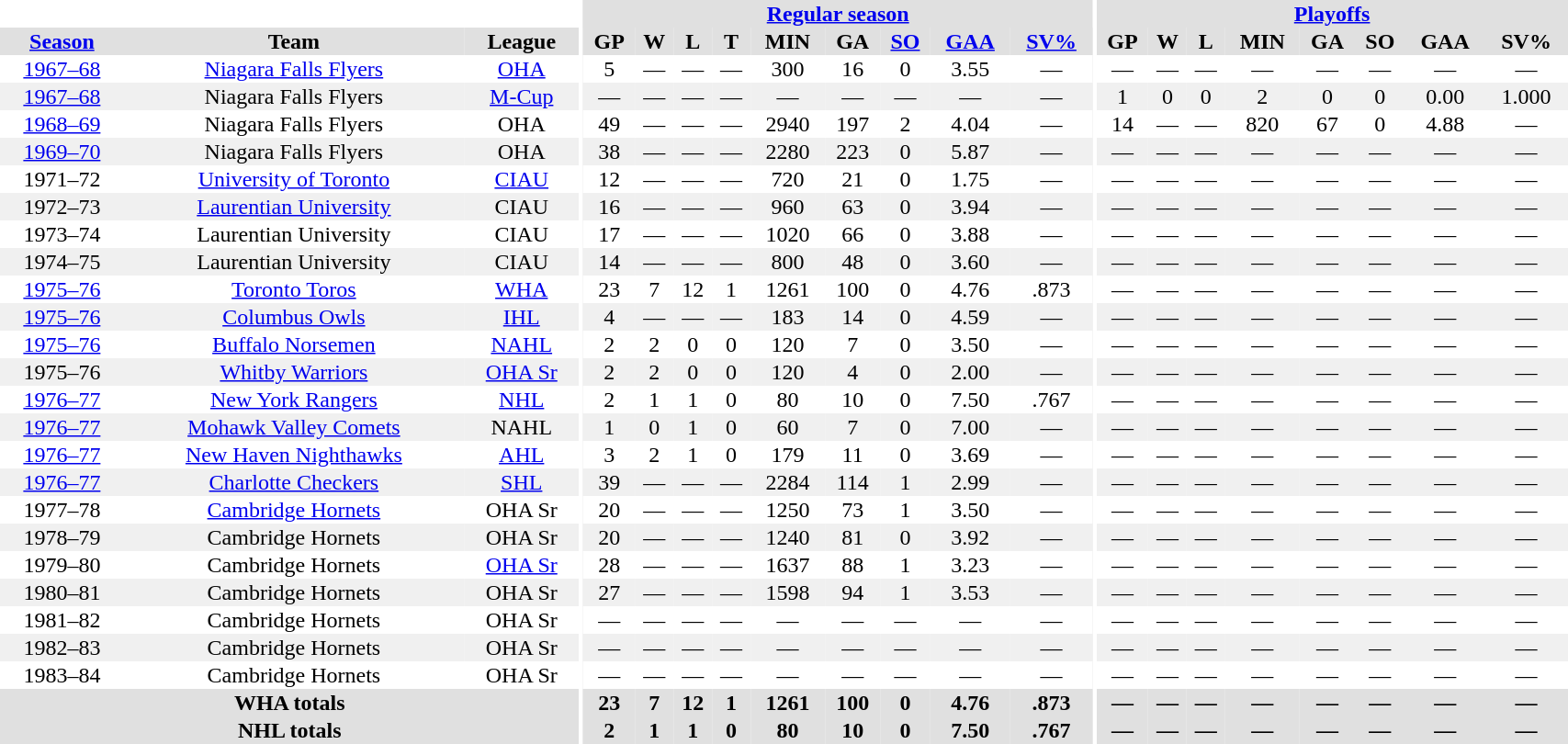<table border="0" cellpadding="1" cellspacing="0" style="width:90%; text-align:center;">
<tr bgcolor="#e0e0e0">
<th colspan="3" bgcolor="#ffffff"></th>
<th rowspan="99" bgcolor="#ffffff"></th>
<th colspan="9" bgcolor="#e0e0e0"><a href='#'>Regular season</a></th>
<th rowspan="99" bgcolor="#ffffff"></th>
<th colspan="8" bgcolor="#e0e0e0"><a href='#'>Playoffs</a></th>
</tr>
<tr bgcolor="#e0e0e0">
<th><a href='#'>Season</a></th>
<th>Team</th>
<th>League</th>
<th>GP</th>
<th>W</th>
<th>L</th>
<th>T</th>
<th>MIN</th>
<th>GA</th>
<th><a href='#'>SO</a></th>
<th><a href='#'>GAA</a></th>
<th><a href='#'>SV%</a></th>
<th>GP</th>
<th>W</th>
<th>L</th>
<th>MIN</th>
<th>GA</th>
<th>SO</th>
<th>GAA</th>
<th>SV%</th>
</tr>
<tr>
<td><a href='#'>1967–68</a></td>
<td><a href='#'>Niagara Falls Flyers</a></td>
<td><a href='#'>OHA</a></td>
<td>5</td>
<td>—</td>
<td>—</td>
<td>—</td>
<td>300</td>
<td>16</td>
<td>0</td>
<td>3.55</td>
<td>—</td>
<td>—</td>
<td>—</td>
<td>—</td>
<td>—</td>
<td>—</td>
<td>—</td>
<td>—</td>
<td>—</td>
</tr>
<tr bgcolor="#f0f0f0">
<td><a href='#'>1967–68</a></td>
<td>Niagara Falls Flyers</td>
<td><a href='#'>M-Cup</a></td>
<td>—</td>
<td>—</td>
<td>—</td>
<td>—</td>
<td>—</td>
<td>—</td>
<td>—</td>
<td>—</td>
<td>—</td>
<td>1</td>
<td>0</td>
<td>0</td>
<td>2</td>
<td>0</td>
<td>0</td>
<td>0.00</td>
<td>1.000</td>
</tr>
<tr>
<td><a href='#'>1968–69</a></td>
<td>Niagara Falls Flyers</td>
<td>OHA</td>
<td>49</td>
<td>—</td>
<td>—</td>
<td>—</td>
<td>2940</td>
<td>197</td>
<td>2</td>
<td>4.04</td>
<td>—</td>
<td>14</td>
<td>—</td>
<td>—</td>
<td>820</td>
<td>67</td>
<td>0</td>
<td>4.88</td>
<td>—</td>
</tr>
<tr bgcolor="#f0f0f0">
<td><a href='#'>1969–70</a></td>
<td>Niagara Falls Flyers</td>
<td>OHA</td>
<td>38</td>
<td>—</td>
<td>—</td>
<td>—</td>
<td>2280</td>
<td>223</td>
<td>0</td>
<td>5.87</td>
<td>—</td>
<td>—</td>
<td>—</td>
<td>—</td>
<td>—</td>
<td>—</td>
<td>—</td>
<td>—</td>
<td>—</td>
</tr>
<tr>
<td>1971–72</td>
<td><a href='#'>University of Toronto</a></td>
<td><a href='#'>CIAU</a></td>
<td>12</td>
<td>—</td>
<td>—</td>
<td>—</td>
<td>720</td>
<td>21</td>
<td>0</td>
<td>1.75</td>
<td>—</td>
<td>—</td>
<td>—</td>
<td>—</td>
<td>—</td>
<td>—</td>
<td>—</td>
<td>—</td>
<td>—</td>
</tr>
<tr bgcolor="#f0f0f0">
<td>1972–73</td>
<td><a href='#'>Laurentian University</a></td>
<td>CIAU</td>
<td>16</td>
<td>—</td>
<td>—</td>
<td>—</td>
<td>960</td>
<td>63</td>
<td>0</td>
<td>3.94</td>
<td>—</td>
<td>—</td>
<td>—</td>
<td>—</td>
<td>—</td>
<td>—</td>
<td>—</td>
<td>—</td>
<td>—</td>
</tr>
<tr>
<td>1973–74</td>
<td>Laurentian University</td>
<td>CIAU</td>
<td>17</td>
<td>—</td>
<td>—</td>
<td>—</td>
<td>1020</td>
<td>66</td>
<td>0</td>
<td>3.88</td>
<td>—</td>
<td>—</td>
<td>—</td>
<td>—</td>
<td>—</td>
<td>—</td>
<td>—</td>
<td>—</td>
<td>—</td>
</tr>
<tr bgcolor="#f0f0f0">
<td>1974–75</td>
<td>Laurentian University</td>
<td>CIAU</td>
<td>14</td>
<td>—</td>
<td>—</td>
<td>—</td>
<td>800</td>
<td>48</td>
<td>0</td>
<td>3.60</td>
<td>—</td>
<td>—</td>
<td>—</td>
<td>—</td>
<td>—</td>
<td>—</td>
<td>—</td>
<td>—</td>
<td>—</td>
</tr>
<tr>
<td><a href='#'>1975–76</a></td>
<td><a href='#'>Toronto Toros</a></td>
<td><a href='#'>WHA</a></td>
<td>23</td>
<td>7</td>
<td>12</td>
<td>1</td>
<td>1261</td>
<td>100</td>
<td>0</td>
<td>4.76</td>
<td>.873</td>
<td>—</td>
<td>—</td>
<td>—</td>
<td>—</td>
<td>—</td>
<td>—</td>
<td>—</td>
<td>—</td>
</tr>
<tr bgcolor="#f0f0f0">
<td><a href='#'>1975–76</a></td>
<td><a href='#'>Columbus Owls</a></td>
<td><a href='#'>IHL</a></td>
<td>4</td>
<td>—</td>
<td>—</td>
<td>—</td>
<td>183</td>
<td>14</td>
<td>0</td>
<td>4.59</td>
<td>—</td>
<td>—</td>
<td>—</td>
<td>—</td>
<td>—</td>
<td>—</td>
<td>—</td>
<td>—</td>
<td>—</td>
</tr>
<tr>
<td><a href='#'>1975–76</a></td>
<td><a href='#'>Buffalo Norsemen</a></td>
<td><a href='#'>NAHL</a></td>
<td>2</td>
<td>2</td>
<td>0</td>
<td>0</td>
<td>120</td>
<td>7</td>
<td>0</td>
<td>3.50</td>
<td>—</td>
<td>—</td>
<td>—</td>
<td>—</td>
<td>—</td>
<td>—</td>
<td>—</td>
<td>—</td>
<td>—</td>
</tr>
<tr bgcolor="#f0f0f0">
<td>1975–76</td>
<td><a href='#'>Whitby Warriors</a></td>
<td><a href='#'>OHA Sr</a></td>
<td>2</td>
<td>2</td>
<td>0</td>
<td>0</td>
<td>120</td>
<td>4</td>
<td>0</td>
<td>2.00</td>
<td>—</td>
<td>—</td>
<td>—</td>
<td>—</td>
<td>—</td>
<td>—</td>
<td>—</td>
<td>—</td>
<td>—</td>
</tr>
<tr>
<td><a href='#'>1976–77</a></td>
<td><a href='#'>New York Rangers</a></td>
<td><a href='#'>NHL</a></td>
<td>2</td>
<td>1</td>
<td>1</td>
<td>0</td>
<td>80</td>
<td>10</td>
<td>0</td>
<td>7.50</td>
<td>.767</td>
<td>—</td>
<td>—</td>
<td>—</td>
<td>—</td>
<td>—</td>
<td>—</td>
<td>—</td>
<td>—</td>
</tr>
<tr bgcolor="#f0f0f0">
<td><a href='#'>1976–77</a></td>
<td><a href='#'>Mohawk Valley Comets</a></td>
<td>NAHL</td>
<td>1</td>
<td>0</td>
<td>1</td>
<td>0</td>
<td>60</td>
<td>7</td>
<td>0</td>
<td>7.00</td>
<td>—</td>
<td>—</td>
<td>—</td>
<td>—</td>
<td>—</td>
<td>—</td>
<td>—</td>
<td>—</td>
<td>—</td>
</tr>
<tr>
<td><a href='#'>1976–77</a></td>
<td><a href='#'>New Haven Nighthawks</a></td>
<td><a href='#'>AHL</a></td>
<td>3</td>
<td>2</td>
<td>1</td>
<td>0</td>
<td>179</td>
<td>11</td>
<td>0</td>
<td>3.69</td>
<td>—</td>
<td>—</td>
<td>—</td>
<td>—</td>
<td>—</td>
<td>—</td>
<td>—</td>
<td>—</td>
<td>—</td>
</tr>
<tr bgcolor="#f0f0f0">
<td><a href='#'>1976–77</a></td>
<td><a href='#'>Charlotte Checkers</a></td>
<td><a href='#'>SHL</a></td>
<td>39</td>
<td>—</td>
<td>—</td>
<td>—</td>
<td>2284</td>
<td>114</td>
<td>1</td>
<td>2.99</td>
<td>—</td>
<td>—</td>
<td>—</td>
<td>—</td>
<td>—</td>
<td>—</td>
<td>—</td>
<td>—</td>
<td>—</td>
</tr>
<tr>
<td>1977–78</td>
<td><a href='#'>Cambridge Hornets</a></td>
<td>OHA Sr</td>
<td>20</td>
<td>—</td>
<td>—</td>
<td>—</td>
<td>1250</td>
<td>73</td>
<td>1</td>
<td>3.50</td>
<td>—</td>
<td>—</td>
<td>—</td>
<td>—</td>
<td>—</td>
<td>—</td>
<td>—</td>
<td>—</td>
<td>—</td>
</tr>
<tr bgcolor="#f0f0f0">
<td>1978–79</td>
<td>Cambridge Hornets</td>
<td>OHA Sr</td>
<td>20</td>
<td>—</td>
<td>—</td>
<td>—</td>
<td>1240</td>
<td>81</td>
<td>0</td>
<td>3.92</td>
<td>—</td>
<td>—</td>
<td>—</td>
<td>—</td>
<td>—</td>
<td>—</td>
<td>—</td>
<td>—</td>
<td>—</td>
</tr>
<tr>
<td>1979–80</td>
<td>Cambridge Hornets</td>
<td><a href='#'>OHA Sr</a></td>
<td>28</td>
<td>—</td>
<td>—</td>
<td>—</td>
<td>1637</td>
<td>88</td>
<td>1</td>
<td>3.23</td>
<td>—</td>
<td>—</td>
<td>—</td>
<td>—</td>
<td>—</td>
<td>—</td>
<td>—</td>
<td>—</td>
<td>—</td>
</tr>
<tr bgcolor="#f0f0f0">
<td>1980–81</td>
<td>Cambridge Hornets</td>
<td>OHA Sr</td>
<td>27</td>
<td>—</td>
<td>—</td>
<td>—</td>
<td>1598</td>
<td>94</td>
<td>1</td>
<td>3.53</td>
<td>—</td>
<td>—</td>
<td>—</td>
<td>—</td>
<td>—</td>
<td>—</td>
<td>—</td>
<td>—</td>
<td>—</td>
</tr>
<tr>
<td>1981–82</td>
<td>Cambridge Hornets</td>
<td>OHA Sr</td>
<td>—</td>
<td>—</td>
<td>—</td>
<td>—</td>
<td>—</td>
<td>—</td>
<td>—</td>
<td>—</td>
<td>—</td>
<td>—</td>
<td>—</td>
<td>—</td>
<td>—</td>
<td>—</td>
<td>—</td>
<td>—</td>
<td>—</td>
</tr>
<tr bgcolor="#f0f0f0">
<td>1982–83</td>
<td>Cambridge Hornets</td>
<td>OHA Sr</td>
<td>—</td>
<td>—</td>
<td>—</td>
<td>—</td>
<td>—</td>
<td>—</td>
<td>—</td>
<td>—</td>
<td>—</td>
<td>—</td>
<td>—</td>
<td>—</td>
<td>—</td>
<td>—</td>
<td>—</td>
<td>—</td>
<td>—</td>
</tr>
<tr>
<td>1983–84</td>
<td>Cambridge Hornets</td>
<td>OHA Sr</td>
<td>—</td>
<td>—</td>
<td>—</td>
<td>—</td>
<td>—</td>
<td>—</td>
<td>—</td>
<td>—</td>
<td>—</td>
<td>—</td>
<td>—</td>
<td>—</td>
<td>—</td>
<td>—</td>
<td>—</td>
<td>—</td>
<td>—</td>
</tr>
<tr bgcolor="#e0e0e0">
<th colspan=3>WHA totals</th>
<th>23</th>
<th>7</th>
<th>12</th>
<th>1</th>
<th>1261</th>
<th>100</th>
<th>0</th>
<th>4.76</th>
<th>.873</th>
<th>—</th>
<th>—</th>
<th>—</th>
<th>—</th>
<th>—</th>
<th>—</th>
<th>—</th>
<th>—</th>
</tr>
<tr bgcolor="#e0e0e0">
<th colspan=3>NHL totals</th>
<th>2</th>
<th>1</th>
<th>1</th>
<th>0</th>
<th>80</th>
<th>10</th>
<th>0</th>
<th>7.50</th>
<th>.767</th>
<th>—</th>
<th>—</th>
<th>—</th>
<th>—</th>
<th>—</th>
<th>—</th>
<th>—</th>
<th>—</th>
</tr>
</table>
